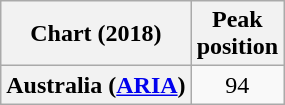<table class="wikitable plainrowheaders" style="text-align:center">
<tr>
<th scope="col">Chart (2018)</th>
<th scope="col">Peak<br>position</th>
</tr>
<tr>
<th scope="row">Australia (<a href='#'>ARIA</a>)</th>
<td>94</td>
</tr>
</table>
